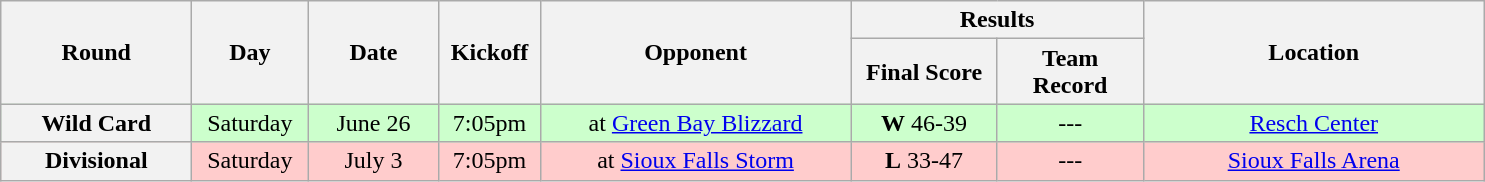<table class="wikitable">
<tr>
<th rowspan="2" width="120">Round</th>
<th rowspan="2" width="70">Day</th>
<th rowspan="2" width="80">Date</th>
<th rowspan="2" width="60">Kickoff</th>
<th rowspan="2" width="200">Opponent</th>
<th colspan="2" width="180">Results</th>
<th rowspan="2" width="220">Location</th>
</tr>
<tr>
<th width="90">Final Score</th>
<th width="90">Team Record</th>
</tr>
<tr align="center" bgcolor="#CCFFCC">
<th>Wild Card</th>
<td align="center">Saturday</td>
<td align="center">June 26</td>
<td align="center">7:05pm</td>
<td align="center">at <a href='#'>Green Bay Blizzard</a></td>
<td align="center"><strong>W</strong> 46-39</td>
<td align="center">---</td>
<td align="center"><a href='#'>Resch Center</a></td>
</tr>
<tr align="center" bgcolor="#FFCCCC">
<th>Divisional</th>
<td align="center">Saturday</td>
<td align="center">July 3</td>
<td align="center">7:05pm</td>
<td align="center">at <a href='#'>Sioux Falls Storm</a></td>
<td align="center"><strong>L</strong> 33-47</td>
<td align="center">---</td>
<td align="center"><a href='#'>Sioux Falls Arena</a></td>
</tr>
</table>
